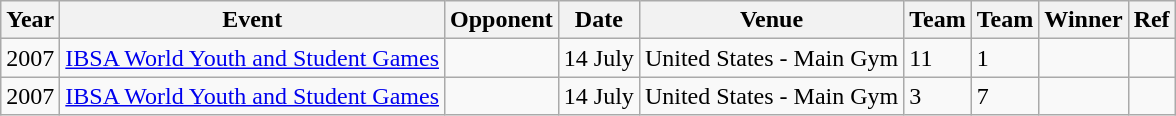<table class="wikitable">
<tr>
<th>Year</th>
<th>Event</th>
<th>Opponent</th>
<th>Date</th>
<th>Venue</th>
<th>Team</th>
<th>Team</th>
<th>Winner</th>
<th>Ref</th>
</tr>
<tr --->
<td>2007</td>
<td><a href='#'>IBSA World Youth and Student Games</a></td>
<td></td>
<td>14 July</td>
<td>United States - Main Gym</td>
<td>11</td>
<td>1</td>
<td></td>
<td></td>
</tr>
<tr --->
<td>2007</td>
<td><a href='#'>IBSA World Youth and Student Games</a></td>
<td></td>
<td>14 July</td>
<td>United States - Main Gym</td>
<td>3</td>
<td>7</td>
<td></td>
<td></td>
</tr>
</table>
